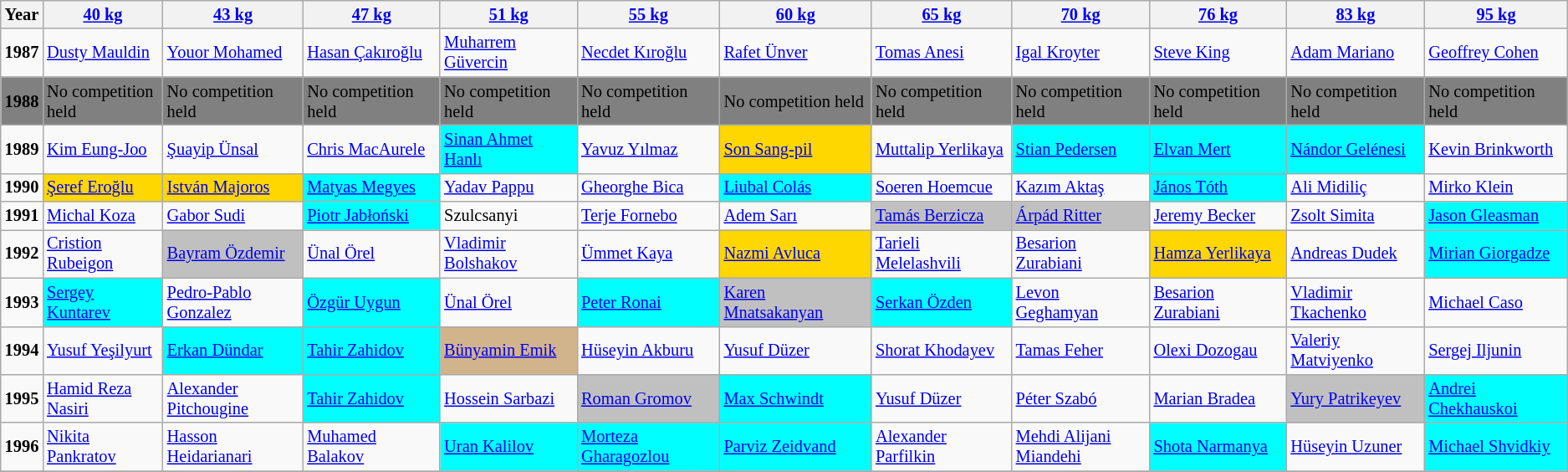<table class="wikitable sortable"  style="font-size: 85%">
<tr>
<th>Year</th>
<th width=200><a href='#'>40 kg</a></th>
<th width=275><a href='#'>43 kg</a></th>
<th width=275><a href='#'>47 kg</a></th>
<th width=275><a href='#'>51 kg</a></th>
<th width=275><a href='#'>55 kg</a></th>
<th width=275><a href='#'>60 kg</a></th>
<th width=275><a href='#'>65 kg</a></th>
<th width=275><a href='#'>70 kg</a></th>
<th width=275><a href='#'>76 kg</a></th>
<th width=275><a href='#'>83 kg</a></th>
<th width=275><a href='#'>95 kg</a></th>
</tr>
<tr>
<td><strong>1987</strong></td>
<td> <a href='#'>Dusty Mauldin</a></td>
<td> <a href='#'>Youor Mohamed</a></td>
<td> <a href='#'>Hasan Çakıroğlu</a></td>
<td> <a href='#'>Muharrem Güvercin</a></td>
<td> <a href='#'>Necdet Kıroğlu</a></td>
<td> <a href='#'>Rafet Ünver</a></td>
<td> <a href='#'>Tomas Anesi</a></td>
<td> <a href='#'>Igal Kroyter</a></td>
<td> <a href='#'>Steve King</a></td>
<td> <a href='#'>Adam Mariano</a></td>
<td> <a href='#'>Geoffrey Cohen</a></td>
</tr>
<tr>
<td bgcolor="GRAY"><strong>1988</strong></td>
<td bgcolor="GRAY">No competition held</td>
<td bgcolor="GRAY">No competition held</td>
<td bgcolor="GRAY">No competition held</td>
<td bgcolor="GRAY">No competition held</td>
<td bgcolor="GRAY">No competition held</td>
<td bgcolor="GRAY">No competition held</td>
<td bgcolor="GRAY">No competition held</td>
<td bgcolor="GRAY">No competition held</td>
<td bgcolor="GRAY">No competition held</td>
<td bgcolor="GRAY">No competition held</td>
<td bgcolor="GRAY">No competition held</td>
</tr>
<tr>
<td><strong>1989</strong></td>
<td> <a href='#'>Kim Eung-Joo</a></td>
<td> <a href='#'>Şuayip Ünsal</a></td>
<td> <a href='#'>Chris MacAurele</a></td>
<td bgcolor="aqua"> <a href='#'>Sinan Ahmet Hanlı</a></td>
<td> <a href='#'>Yavuz Yılmaz</a></td>
<td bgcolor="gold"> <a href='#'>Son Sang-pil</a></td>
<td> <a href='#'>Muttalip Yerlikaya</a></td>
<td bgcolor="aqua"> <a href='#'>Stian Pedersen</a></td>
<td bgcolor="aqua"> <a href='#'>Elvan Mert</a></td>
<td bgcolor="aqua"> <a href='#'>Nándor Gelénesi</a></td>
<td> <a href='#'>Kevin Brinkworth</a></td>
</tr>
<tr>
<td><strong>1990</strong></td>
<td bgcolor="gold"> <a href='#'>Şeref Eroğlu</a></td>
<td bgcolor="gold"> <a href='#'>István Majoros</a></td>
<td bgcolor="aqua"> <a href='#'>Matyas Megyes</a></td>
<td> <a href='#'>Yadav Pappu</a></td>
<td> <a href='#'>Gheorghe Bica</a></td>
<td bgcolor="aqua"> <a href='#'>Liubal Colás</a></td>
<td> <a href='#'>Soeren Hoemcue</a></td>
<td> <a href='#'>Kazım Aktaş</a></td>
<td bgcolor="aqua"> <a href='#'>János Tóth</a></td>
<td> <a href='#'>Ali Midiliç</a></td>
<td> <a href='#'>Mirko Klein</a></td>
</tr>
<tr>
<td><strong>1991</strong></td>
<td> <a href='#'>Michal Koza</a></td>
<td> <a href='#'>Gabor Sudi</a></td>
<td bgcolor="aqua"> <a href='#'>Piotr Jabłoński</a></td>
<td> Szulcsanyi</td>
<td> <a href='#'>Terje Fornebo</a></td>
<td> <a href='#'>Adem Sarı</a></td>
<td bgcolor="Silver"> <a href='#'>Tamás Berzicza</a></td>
<td bgcolor="Silver"> <a href='#'>Árpád Ritter</a></td>
<td> <a href='#'>Jeremy Becker</a></td>
<td> <a href='#'>Zsolt Simita</a></td>
<td bgcolor="aqua"> <a href='#'>Jason Gleasman</a></td>
</tr>
<tr>
<td><strong>1992</strong></td>
<td> <a href='#'>Cristion Rubeigon</a></td>
<td bgcolor="Silver"> <a href='#'>Bayram Özdemir</a></td>
<td> <a href='#'>Ünal Örel</a></td>
<td> <a href='#'>Vladimir Bolshakov</a></td>
<td> <a href='#'>Ümmet Kaya</a></td>
<td bgcolor="gold"> <a href='#'>Nazmi Avluca</a></td>
<td> <a href='#'>Tarieli Melelashvili</a></td>
<td> <a href='#'>Besarion Zurabiani</a></td>
<td bgcolor="gold"> <a href='#'>Hamza Yerlikaya</a></td>
<td> <a href='#'>Andreas Dudek</a></td>
<td bgcolor="aqua"> <a href='#'>Mirian Giorgadze</a></td>
</tr>
<tr>
<td><strong>1993</strong></td>
<td bgcolor="aqua"> <a href='#'>Sergey Kuntarev</a></td>
<td> <a href='#'>Pedro-Pablo Gonzalez</a></td>
<td bgcolor="aqua"> <a href='#'>Özgür Uygun</a></td>
<td> <a href='#'>Ünal Örel</a></td>
<td bgcolor="aqua"> <a href='#'>Peter Ronai</a></td>
<td bgcolor="Silver"> <a href='#'>Karen Mnatsakanyan</a></td>
<td bgcolor="aqua"> <a href='#'>Serkan Özden</a></td>
<td> <a href='#'>Levon Geghamyan</a></td>
<td> <a href='#'>Besarion Zurabiani</a></td>
<td> <a href='#'>Vladimir Tkachenko</a></td>
<td> <a href='#'>Michael Caso</a></td>
</tr>
<tr>
<td><strong>1994</strong></td>
<td> <a href='#'>Yusuf Yeşilyurt</a></td>
<td bgcolor="aqua"> <a href='#'>Erkan Dündar</a></td>
<td bgcolor="aqua"> <a href='#'>Tahir Zahidov</a></td>
<td bgcolor=#D2B48C> <a href='#'>Bünyamin Emik</a></td>
<td> <a href='#'>Hüseyin Akburu</a></td>
<td> <a href='#'>Yusuf Düzer</a></td>
<td> <a href='#'>Shorat Khodayev</a></td>
<td> <a href='#'>Tamas Feher</a></td>
<td> <a href='#'>Olexi Dozogau</a></td>
<td> <a href='#'>Valeriy Matviyenko</a></td>
<td> <a href='#'>Sergej Iljunin</a></td>
</tr>
<tr>
<td><strong>1995</strong></td>
<td> <a href='#'>Hamid Reza Nasiri</a></td>
<td> <a href='#'>Alexander Pitchougine</a></td>
<td bgcolor="aqua"> <a href='#'>Tahir Zahidov</a></td>
<td> <a href='#'>Hossein Sarbazi</a></td>
<td bgcolor="Silver"> <a href='#'>Roman Gromov</a></td>
<td bgcolor="aqua"> <a href='#'>Max Schwindt</a></td>
<td> <a href='#'>Yusuf Düzer</a></td>
<td> <a href='#'>Péter Szabó</a></td>
<td> <a href='#'>Marian Bradea</a></td>
<td bgcolor="Silver">  <a href='#'>Yury Patrikeyev</a></td>
<td bgcolor="aqua"> <a href='#'>Andrei Chekhauskoi</a></td>
</tr>
<tr>
<td><strong>1996</strong></td>
<td> <a href='#'>Nikita Pankratov</a></td>
<td> <a href='#'>Hasson Heidarianari</a></td>
<td> <a href='#'>Muhamed Balakov</a></td>
<td bgcolor="aqua"> <a href='#'>Uran Kalilov</a></td>
<td bgcolor="aqua"> <a href='#'>Morteza Gharagozlou</a></td>
<td bgcolor="aqua"> <a href='#'>Parviz Zeidvand</a></td>
<td> <a href='#'>Alexander Parfilkin</a></td>
<td> <a href='#'>Mehdi Alijani Miandehi</a></td>
<td bgcolor="aqua"> <a href='#'>Shota Narmanya</a></td>
<td> <a href='#'>Hüseyin Uzuner</a></td>
<td bgcolor="aqua"> <a href='#'>Michael Shvidkiy</a></td>
</tr>
<tr>
</tr>
</table>
